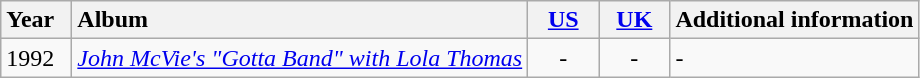<table class="wikitable">
<tr>
<th style="vertical-align:top; text-align:left; width:40px;">Year</th>
<th style="text-align:left; vertical-align:top;">Album</th>
<th style="vertical-align:top; text-align:center; width:40px;"><a href='#'>US</a></th>
<th style="vertical-align:top; text-align:center; width:40px;"><a href='#'>UK</a></th>
<th style="text-align:left; vertical-align:top;">Additional information</th>
</tr>
<tr style="vertical-align:top;">
<td style="text-align:left; ">1992</td>
<td style="text-align:left; "><em><a href='#'>John McVie's "Gotta Band" with Lola Thomas</a></em></td>
<td style="text-align:center; ">-</td>
<td style="text-align:center; ">-</td>
<td style="text-align:left; ">-</td>
</tr>
</table>
